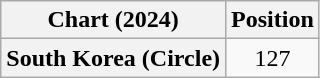<table class="wikitable plainrowheaders" style="text-align:center">
<tr>
<th scope="col">Chart (2024)</th>
<th scope="col">Position</th>
</tr>
<tr>
<th scope="row">South Korea (Circle)</th>
<td>127</td>
</tr>
</table>
